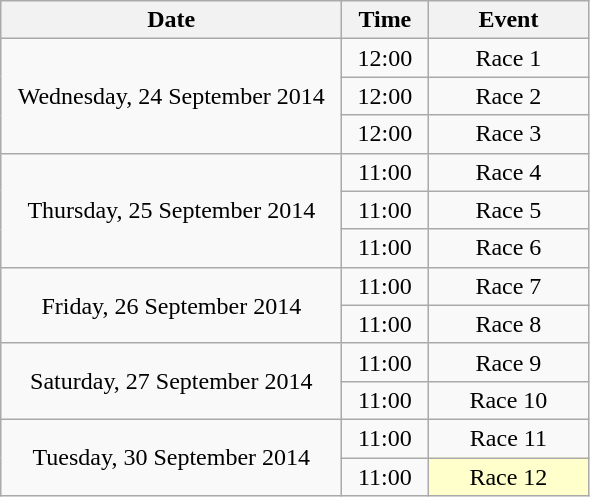<table class = "wikitable" style="text-align:center;">
<tr>
<th width=220>Date</th>
<th width=50>Time</th>
<th width=100>Event</th>
</tr>
<tr>
<td rowspan=3>Wednesday, 24 September 2014</td>
<td>12:00</td>
<td>Race 1</td>
</tr>
<tr>
<td>12:00</td>
<td>Race 2</td>
</tr>
<tr>
<td>12:00</td>
<td>Race 3</td>
</tr>
<tr>
<td rowspan=3>Thursday, 25 September 2014</td>
<td>11:00</td>
<td>Race 4</td>
</tr>
<tr>
<td>11:00</td>
<td>Race 5</td>
</tr>
<tr>
<td>11:00</td>
<td>Race 6</td>
</tr>
<tr>
<td rowspan=2>Friday, 26 September 2014</td>
<td>11:00</td>
<td>Race 7</td>
</tr>
<tr>
<td>11:00</td>
<td>Race 8</td>
</tr>
<tr>
<td rowspan=2>Saturday, 27 September 2014</td>
<td>11:00</td>
<td>Race 9</td>
</tr>
<tr>
<td>11:00</td>
<td>Race 10</td>
</tr>
<tr>
<td rowspan=2>Tuesday, 30 September 2014</td>
<td>11:00</td>
<td>Race 11</td>
</tr>
<tr>
<td>11:00</td>
<td bgcolor=ffffcc>Race 12</td>
</tr>
</table>
